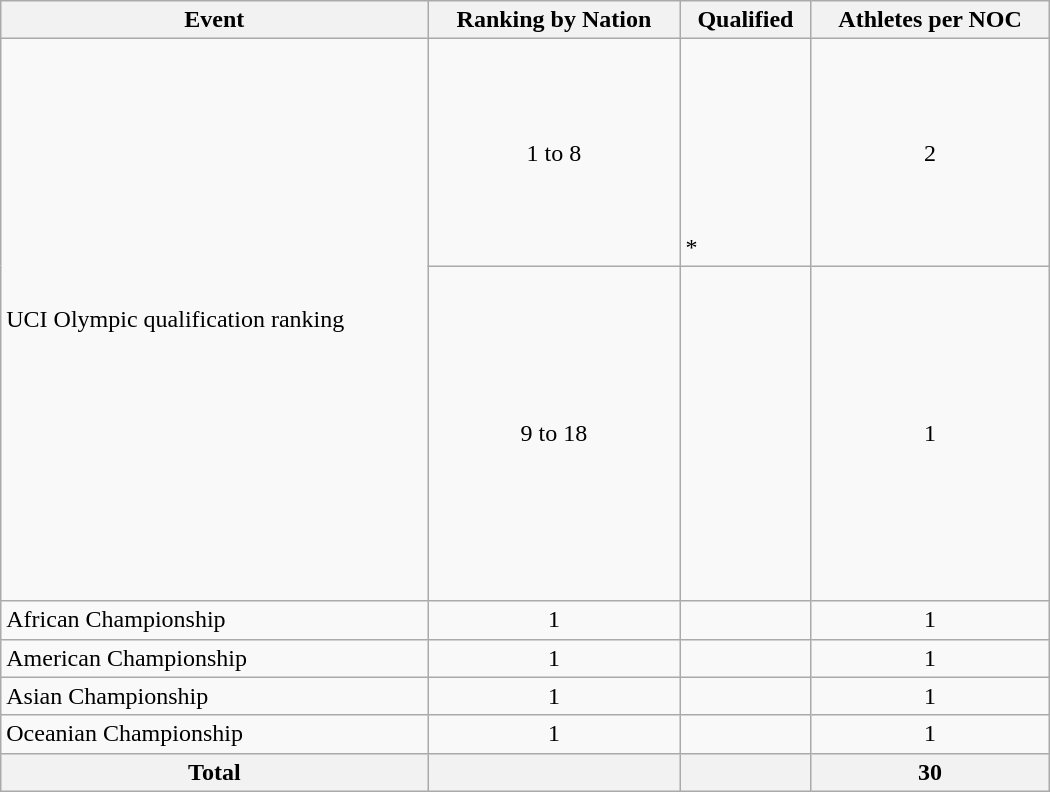<table class="wikitable"  style="width:700px; text-align:center;">
<tr>
<th>Event</th>
<th>Ranking by Nation</th>
<th>Qualified</th>
<th>Athletes per NOC</th>
</tr>
<tr>
<td rowspan="2" style="text-align:left;">UCI Olympic qualification ranking</td>
<td>1 to 8</td>
<td align="left"><br><br><br><br><br><br><br>*<br></td>
<td>2</td>
</tr>
<tr>
<td>9 to 18</td>
<td align="left"><br><br><br><br><s></s><br><br><br><br><br><s></s><br><br><br></td>
<td>1</td>
</tr>
<tr>
<td align="left">African Championship</td>
<td>1</td>
<td align="left"></td>
<td>1</td>
</tr>
<tr>
<td align="left">American Championship</td>
<td>1</td>
<td align="left"></td>
<td>1</td>
</tr>
<tr>
<td align="left">Asian Championship</td>
<td>1</td>
<td align="left"></td>
<td>1</td>
</tr>
<tr>
<td align="left">Oceanian Championship</td>
<td>1</td>
<td align="left"></td>
<td>1</td>
</tr>
<tr>
<th>Total</th>
<th></th>
<th></th>
<th>30</th>
</tr>
</table>
